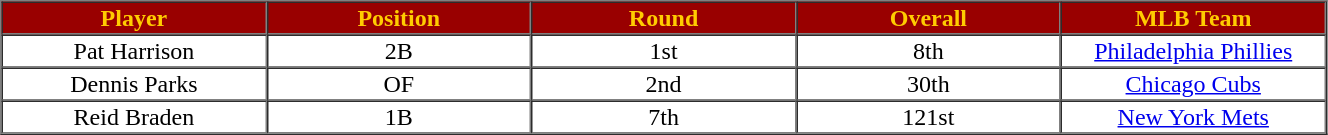<table cellpadding="1" border="1" cellspacing="0" style="width:70%;">
<tr>
<th style="background:#990000; width:20%;color:#FFCC00;">Player</th>
<th style="background:#990000; width:20%;color:#FFCC00;">Position</th>
<th style="background:#990000; width:20%;color:#FFCC00;">Round</th>
<th style="background:#990000; width:20%;color:#FFCC00;">Overall</th>
<th style="background:#990000; width:20%;color:#FFCC00;">MLB Team</th>
</tr>
<tr style="text-align:center;">
<td>Pat Harrison</td>
<td>2B</td>
<td>1st</td>
<td>8th</td>
<td><a href='#'>Philadelphia Phillies</a></td>
</tr>
<tr style="text-align:center;">
<td>Dennis Parks</td>
<td>OF</td>
<td>2nd</td>
<td>30th</td>
<td><a href='#'>Chicago Cubs</a></td>
</tr>
<tr style="text-align:center;">
<td>Reid Braden</td>
<td>1B</td>
<td>7th</td>
<td>121st</td>
<td><a href='#'>New York Mets</a></td>
</tr>
</table>
